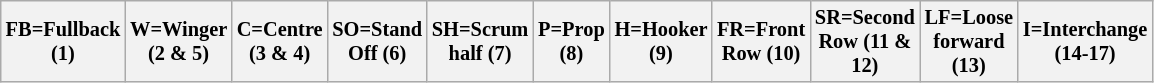<table class="wikitable"  style="font-size:85%; width:60%;">
<tr>
<th>FB=Fullback (1)</th>
<th>W=Winger (2 & 5)</th>
<th>C=Centre (3 & 4)</th>
<th>SO=Stand Off (6)</th>
<th>SH=Scrum half (7)</th>
<th>P=Prop (8)</th>
<th>H=Hooker (9)</th>
<th>FR=Front Row (10)</th>
<th>SR=Second Row (11 & 12)</th>
<th>LF=Loose forward (13)</th>
<th>I=Interchange (14-17)</th>
</tr>
</table>
